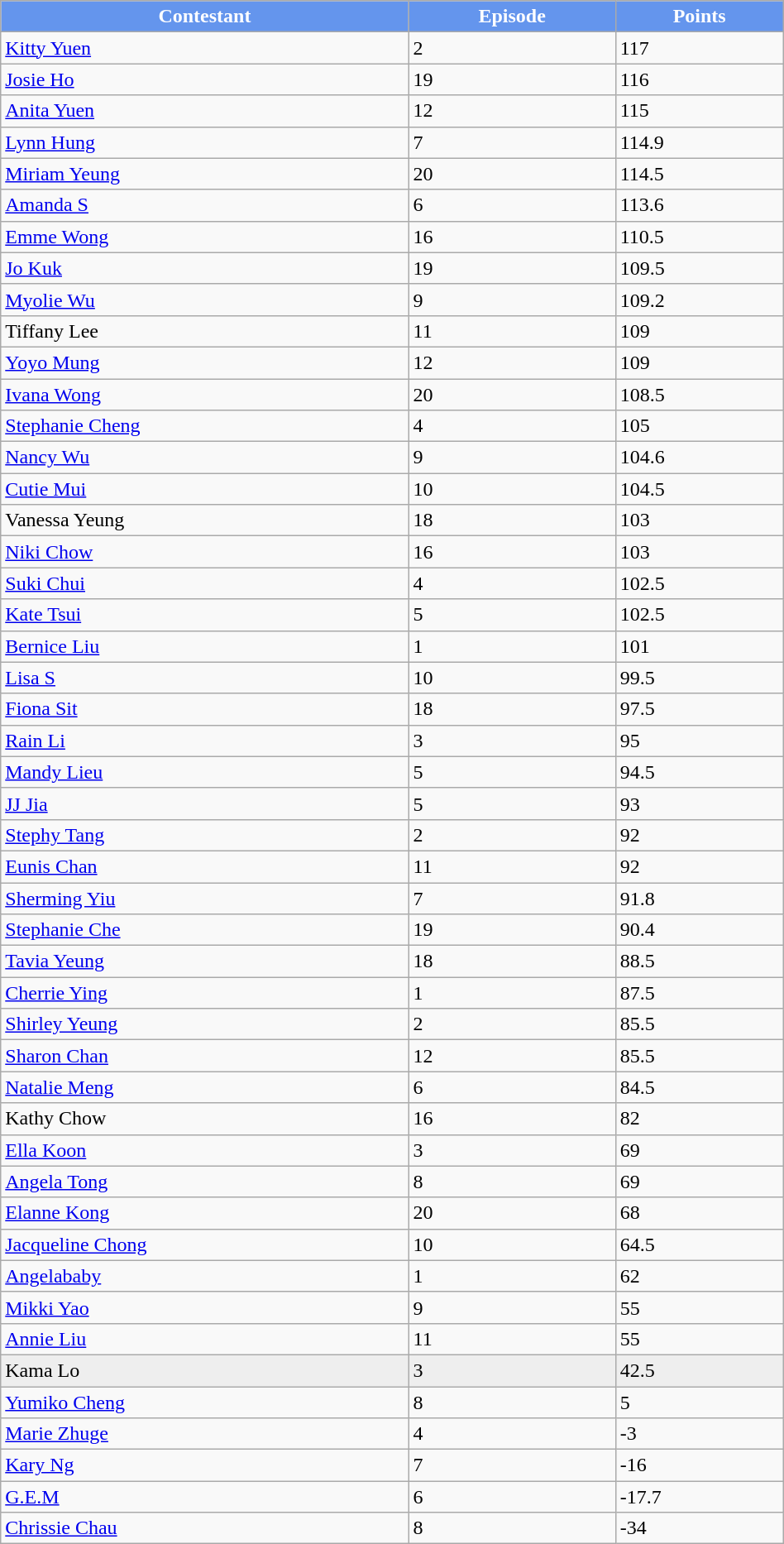<table class="sortable wikitable" width="50%">
<tr style="background:cornflowerblue; color:white" align=center>
<td><strong>Contestant</strong></td>
<td><strong>Episode</strong></td>
<td><strong>Points</strong></td>
</tr>
<tr>
<td><a href='#'>Kitty Yuen</a></td>
<td>2</td>
<td>117</td>
</tr>
<tr>
<td><a href='#'>Josie Ho</a></td>
<td>19</td>
<td>116</td>
</tr>
<tr>
<td><a href='#'>Anita Yuen</a></td>
<td>12</td>
<td>115</td>
</tr>
<tr>
<td><a href='#'>Lynn Hung</a></td>
<td>7</td>
<td>114.9</td>
</tr>
<tr>
<td><a href='#'>Miriam Yeung</a></td>
<td>20</td>
<td>114.5</td>
</tr>
<tr>
<td><a href='#'>Amanda S</a></td>
<td>6</td>
<td>113.6</td>
</tr>
<tr>
<td><a href='#'>Emme Wong</a></td>
<td>16</td>
<td>110.5</td>
</tr>
<tr>
<td><a href='#'>Jo Kuk</a></td>
<td>19</td>
<td>109.5</td>
</tr>
<tr>
<td><a href='#'>Myolie Wu</a></td>
<td>9</td>
<td>109.2</td>
</tr>
<tr>
<td>Tiffany Lee</td>
<td>11</td>
<td>109</td>
</tr>
<tr>
<td><a href='#'>Yoyo Mung</a></td>
<td>12</td>
<td>109</td>
</tr>
<tr>
<td><a href='#'>Ivana Wong</a></td>
<td>20</td>
<td>108.5</td>
</tr>
<tr>
<td><a href='#'>Stephanie Cheng</a></td>
<td>4</td>
<td>105</td>
</tr>
<tr>
<td><a href='#'>Nancy Wu</a></td>
<td>9</td>
<td>104.6</td>
</tr>
<tr>
<td><a href='#'>Cutie Mui</a></td>
<td>10</td>
<td>104.5</td>
</tr>
<tr>
<td>Vanessa Yeung</td>
<td>18</td>
<td>103</td>
</tr>
<tr>
<td><a href='#'>Niki Chow</a></td>
<td>16</td>
<td>103</td>
</tr>
<tr>
<td><a href='#'>Suki Chui</a></td>
<td>4</td>
<td>102.5</td>
</tr>
<tr>
<td><a href='#'>Kate Tsui</a></td>
<td>5</td>
<td>102.5</td>
</tr>
<tr>
<td><a href='#'>Bernice Liu</a></td>
<td>1</td>
<td>101</td>
</tr>
<tr>
<td><a href='#'>Lisa S</a></td>
<td>10</td>
<td>99.5</td>
</tr>
<tr>
<td><a href='#'>Fiona Sit</a></td>
<td>18</td>
<td>97.5</td>
</tr>
<tr>
<td><a href='#'>Rain Li</a></td>
<td>3</td>
<td>95</td>
</tr>
<tr>
<td><a href='#'>Mandy Lieu</a></td>
<td>5</td>
<td>94.5</td>
</tr>
<tr>
<td><a href='#'>JJ Jia</a></td>
<td>5</td>
<td>93</td>
</tr>
<tr>
<td><a href='#'>Stephy Tang</a></td>
<td>2</td>
<td>92</td>
</tr>
<tr>
<td><a href='#'>Eunis Chan</a></td>
<td>11</td>
<td>92</td>
</tr>
<tr>
<td><a href='#'>Sherming Yiu</a></td>
<td>7</td>
<td>91.8</td>
</tr>
<tr>
<td><a href='#'>Stephanie Che</a></td>
<td>19</td>
<td>90.4</td>
</tr>
<tr>
<td><a href='#'>Tavia Yeung</a></td>
<td>18</td>
<td>88.5</td>
</tr>
<tr>
<td><a href='#'>Cherrie Ying</a></td>
<td>1</td>
<td>87.5</td>
</tr>
<tr>
<td><a href='#'>Shirley Yeung</a></td>
<td>2</td>
<td>85.5</td>
</tr>
<tr>
<td><a href='#'>Sharon Chan</a></td>
<td>12</td>
<td>85.5</td>
</tr>
<tr>
<td><a href='#'>Natalie Meng</a></td>
<td>6</td>
<td>84.5</td>
</tr>
<tr>
<td>Kathy Chow</td>
<td>16</td>
<td>82</td>
</tr>
<tr>
<td><a href='#'>Ella Koon</a></td>
<td>3</td>
<td>69</td>
</tr>
<tr>
<td><a href='#'>Angela Tong</a></td>
<td>8</td>
<td>69</td>
</tr>
<tr>
<td><a href='#'>Elanne Kong</a></td>
<td>20</td>
<td>68</td>
</tr>
<tr>
<td><a href='#'>Jacqueline Chong</a></td>
<td>10</td>
<td>64.5</td>
</tr>
<tr>
<td><a href='#'>Angelababy</a></td>
<td>1</td>
<td>62</td>
</tr>
<tr>
<td><a href='#'>Mikki Yao</a></td>
<td>9</td>
<td>55</td>
</tr>
<tr>
<td><a href='#'>Annie Liu</a></td>
<td>11</td>
<td>55</td>
</tr>
<tr bgcolor=#eee>
<td>Kama Lo</td>
<td>3</td>
<td>42.5</td>
</tr>
<tr>
<td><a href='#'>Yumiko Cheng</a></td>
<td>8</td>
<td>5</td>
</tr>
<tr>
<td><a href='#'>Marie Zhuge</a></td>
<td>4</td>
<td>-3</td>
</tr>
<tr>
<td><a href='#'>Kary Ng</a></td>
<td>7</td>
<td>-16</td>
</tr>
<tr>
<td><a href='#'>G.E.M</a></td>
<td>6</td>
<td>-17.7</td>
</tr>
<tr>
<td><a href='#'>Chrissie Chau</a></td>
<td>8</td>
<td>-34</td>
</tr>
</table>
